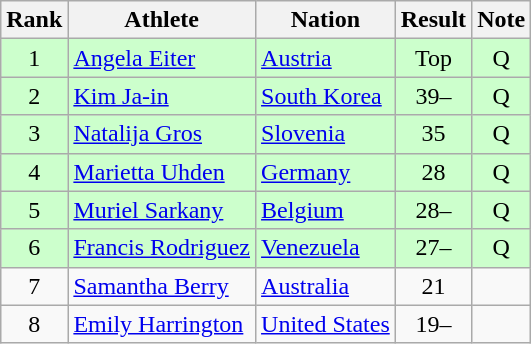<table class="wikitable sortable" style="text-align:center">
<tr>
<th>Rank</th>
<th>Athlete</th>
<th>Nation</th>
<th>Result</th>
<th>Note</th>
</tr>
<tr bgcolor=ccffcc>
<td>1</td>
<td align=left><a href='#'>Angela Eiter</a></td>
<td align=left> <a href='#'>Austria</a></td>
<td>Top</td>
<td>Q</td>
</tr>
<tr bgcolor=ccffcc>
<td>2</td>
<td align=left><a href='#'>Kim Ja-in</a></td>
<td align=left> <a href='#'>South Korea</a></td>
<td>39–</td>
<td>Q</td>
</tr>
<tr bgcolor=ccffcc>
<td>3</td>
<td align=left><a href='#'>Natalija Gros</a></td>
<td align=left> <a href='#'>Slovenia</a></td>
<td>35</td>
<td>Q</td>
</tr>
<tr bgcolor=ccffcc>
<td>4</td>
<td align=left><a href='#'>Marietta Uhden</a></td>
<td align=left> <a href='#'>Germany</a></td>
<td>28</td>
<td>Q</td>
</tr>
<tr bgcolor=ccffcc>
<td>5</td>
<td align=left><a href='#'>Muriel Sarkany</a></td>
<td align=left> <a href='#'>Belgium</a></td>
<td>28–</td>
<td>Q</td>
</tr>
<tr bgcolor=ccffcc>
<td>6</td>
<td align=left><a href='#'>Francis Rodriguez</a></td>
<td align=left> <a href='#'>Venezuela</a></td>
<td>27–</td>
<td>Q</td>
</tr>
<tr>
<td>7</td>
<td align=left><a href='#'>Samantha Berry</a></td>
<td align=left> <a href='#'>Australia</a></td>
<td>21</td>
<td></td>
</tr>
<tr>
<td>8</td>
<td align=left><a href='#'>Emily Harrington</a></td>
<td align=left> <a href='#'>United States</a></td>
<td>19–</td>
<td></td>
</tr>
</table>
